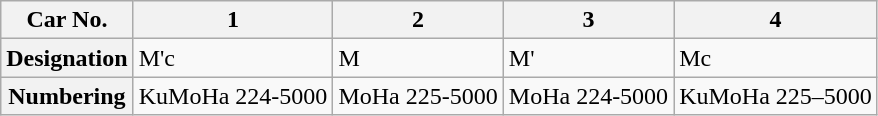<table class="wikitable">
<tr>
<th>Car No.</th>
<th>1</th>
<th>2</th>
<th>3</th>
<th>4</th>
</tr>
<tr>
<th>Designation</th>
<td>M'c</td>
<td>M</td>
<td>M'</td>
<td>Mc</td>
</tr>
<tr>
<th>Numbering</th>
<td>KuMoHa 224-5000</td>
<td>MoHa 225-5000</td>
<td>MoHa 224-5000</td>
<td>KuMoHa 225–5000</td>
</tr>
</table>
